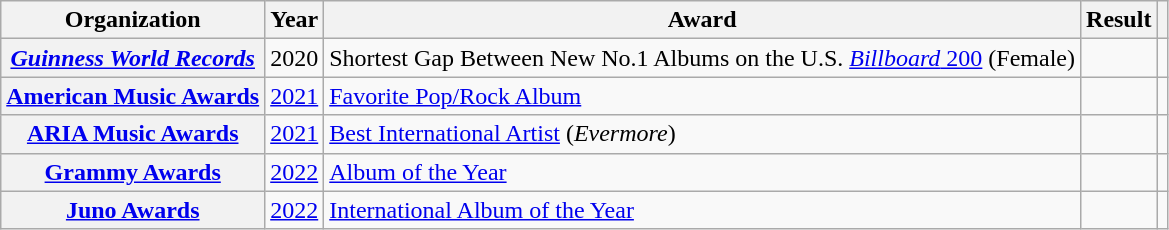<table class="wikitable sortable plainrowheaders" style="border:none; margin:0;">
<tr>
<th scope="col">Organization</th>
<th scope="col">Year</th>
<th scope="col">Award</th>
<th scope="col">Result</th>
<th scope="col" class="unsortable"></th>
</tr>
<tr>
<th scope="row"><em><a href='#'>Guinness World Records</a></em></th>
<td>2020</td>
<td>Shortest Gap Between New No.1 Albums on the U.S. <a href='#'><em>Billboard</em> 200</a> (Female)</td>
<td></td>
<td></td>
</tr>
<tr>
<th scope="row"><a href='#'>American Music Awards</a></th>
<td><a href='#'>2021</a></td>
<td><a href='#'>Favorite Pop/Rock Album</a></td>
<td></td>
<td></td>
</tr>
<tr>
<th scope="row"><a href='#'>ARIA Music Awards</a></th>
<td><a href='#'>2021</a></td>
<td><a href='#'>Best International Artist</a> (<em>Evermore</em>)</td>
<td></td>
<td></td>
</tr>
<tr>
<th scope="row"><a href='#'>Grammy Awards</a></th>
<td><a href='#'>2022</a></td>
<td><a href='#'>Album of the Year</a></td>
<td></td>
<td></td>
</tr>
<tr>
<th scope="row"><a href='#'>Juno Awards</a></th>
<td><a href='#'>2022</a></td>
<td><a href='#'>International Album of the Year</a></td>
<td></td>
<td></td>
</tr>
</table>
